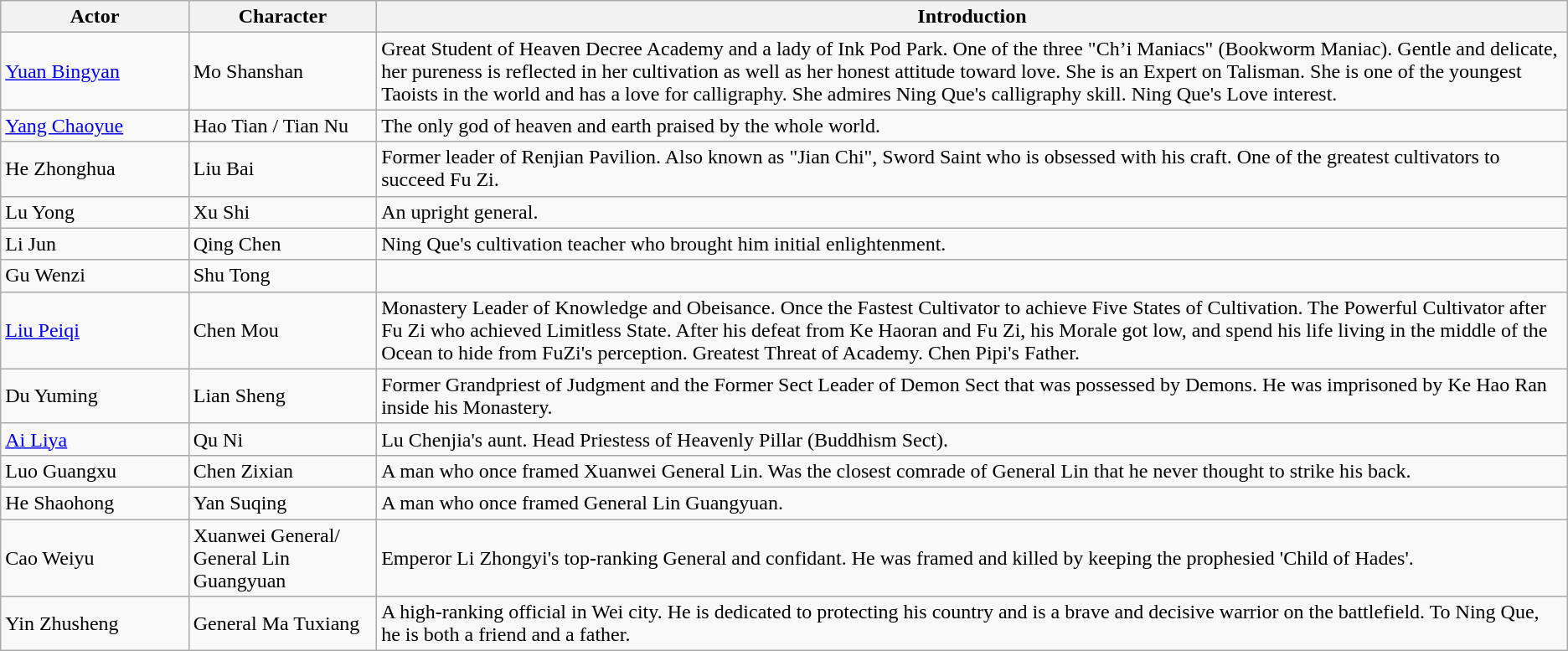<table class="wikitable">
<tr>
<th style="width:12%">Actor</th>
<th style="width:12%">Character</th>
<th>Introduction</th>
</tr>
<tr>
<td><a href='#'>Yuan Bingyan</a></td>
<td>Mo Shanshan</td>
<td>Great Student of Heaven Decree Academy and a lady of Ink Pod Park. One of the three "Ch’i Maniacs" (Bookworm Maniac). Gentle and delicate, her pureness is reflected in her cultivation as well as her honest attitude toward love. She is an Expert on Talisman. She is one of the youngest Taoists in the world and has a love for calligraphy. She admires Ning Que's calligraphy skill. Ning Que's Love interest.</td>
</tr>
<tr>
<td><a href='#'>Yang Chaoyue</a></td>
<td>Hao Tian / Tian Nu</td>
<td>The only god of heaven and earth praised by the whole world.</td>
</tr>
<tr>
<td>He Zhonghua</td>
<td>Liu Bai</td>
<td>Former leader of Renjian Pavilion. Also known as "Jian Chi", Sword Saint who is obsessed with his craft. One of the greatest cultivators to succeed Fu Zi.</td>
</tr>
<tr>
<td>Lu Yong</td>
<td>Xu Shi</td>
<td>An upright general.</td>
</tr>
<tr>
<td>Li Jun</td>
<td>Qing Chen</td>
<td>Ning Que's cultivation teacher who brought him initial enlightenment.</td>
</tr>
<tr>
<td>Gu Wenzi</td>
<td>Shu Tong</td>
<td></td>
</tr>
<tr>
<td><a href='#'>Liu Peiqi</a></td>
<td>Chen Mou</td>
<td>Monastery Leader of Knowledge and Obeisance. Once the Fastest Cultivator to achieve Five States of Cultivation. The Powerful Cultivator after Fu Zi who achieved Limitless State. After his defeat from Ke Haoran and Fu Zi, his Morale got low, and spend his life living in the middle of the Ocean to hide from FuZi's perception. Greatest Threat of Academy. Chen Pipi's Father.</td>
</tr>
<tr>
<td>Du Yuming</td>
<td>Lian Sheng</td>
<td>Former Grandpriest of Judgment and the Former Sect Leader of Demon Sect that was possessed by Demons. He was imprisoned by Ke Hao Ran inside his Monastery.</td>
</tr>
<tr>
<td><a href='#'>Ai Liya</a></td>
<td>Qu Ni</td>
<td>Lu Chenjia's aunt. Head Priestess of Heavenly Pillar (Buddhism Sect).</td>
</tr>
<tr>
<td>Luo Guangxu</td>
<td>Chen Zixian</td>
<td>A man who once framed Xuanwei General Lin. Was the closest comrade of General Lin that he never thought to strike his back.</td>
</tr>
<tr>
<td>He Shaohong</td>
<td>Yan Suqing</td>
<td>A man who once framed General Lin Guangyuan.</td>
</tr>
<tr>
<td>Cao Weiyu</td>
<td>Xuanwei General/ General Lin Guangyuan</td>
<td>Emperor Li Zhongyi's top-ranking General and confidant. He was framed and killed by keeping the prophesied 'Child of Hades'.</td>
</tr>
<tr>
<td>Yin Zhusheng</td>
<td>General Ma Tuxiang</td>
<td>A high-ranking official in Wei city. He is dedicated to protecting his country and is a brave and decisive warrior on the battlefield. To Ning Que, he is both a friend and a father.</td>
</tr>
</table>
